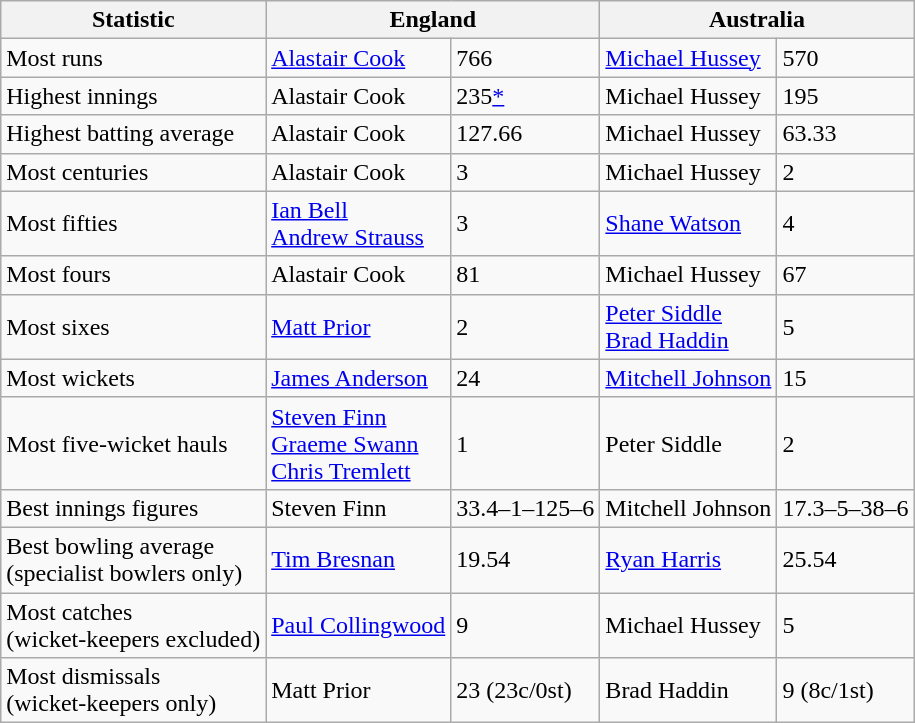<table class="wikitable">
<tr>
<th>Statistic</th>
<th colspan="2">England</th>
<th colspan="2">Australia</th>
</tr>
<tr>
<td>Most runs</td>
<td><a href='#'>Alastair Cook</a></td>
<td>766</td>
<td><a href='#'>Michael Hussey</a></td>
<td>570</td>
</tr>
<tr>
<td>Highest innings</td>
<td>Alastair Cook</td>
<td>235<a href='#'>*</a></td>
<td>Michael Hussey</td>
<td>195</td>
</tr>
<tr>
<td>Highest batting average</td>
<td>Alastair Cook</td>
<td>127.66</td>
<td>Michael Hussey</td>
<td>63.33</td>
</tr>
<tr>
<td>Most centuries</td>
<td>Alastair Cook</td>
<td>3</td>
<td>Michael Hussey</td>
<td>2</td>
</tr>
<tr>
<td>Most fifties</td>
<td><a href='#'>Ian Bell</a><br><a href='#'>Andrew Strauss</a></td>
<td>3</td>
<td><a href='#'>Shane Watson</a></td>
<td>4</td>
</tr>
<tr>
<td>Most fours</td>
<td>Alastair Cook</td>
<td>81</td>
<td>Michael Hussey</td>
<td>67</td>
</tr>
<tr>
<td>Most sixes</td>
<td><a href='#'>Matt Prior</a></td>
<td>2</td>
<td><a href='#'>Peter Siddle</a><br><a href='#'>Brad Haddin</a></td>
<td>5</td>
</tr>
<tr>
<td>Most wickets</td>
<td><a href='#'>James Anderson</a></td>
<td>24</td>
<td><a href='#'>Mitchell Johnson</a></td>
<td>15</td>
</tr>
<tr>
<td>Most five-wicket hauls</td>
<td><a href='#'>Steven Finn</a><br><a href='#'>Graeme Swann</a><br><a href='#'>Chris Tremlett</a></td>
<td>1</td>
<td>Peter Siddle</td>
<td>2</td>
</tr>
<tr>
<td>Best innings figures</td>
<td>Steven Finn</td>
<td>33.4–1–125–6</td>
<td>Mitchell Johnson</td>
<td>17.3–5–38–6</td>
</tr>
<tr>
<td>Best bowling average<br>(specialist bowlers only)</td>
<td><a href='#'>Tim Bresnan</a></td>
<td>19.54</td>
<td><a href='#'>Ryan Harris</a></td>
<td>25.54</td>
</tr>
<tr>
<td>Most catches<br>(wicket-keepers excluded)</td>
<td><a href='#'>Paul Collingwood</a></td>
<td>9</td>
<td>Michael Hussey</td>
<td>5</td>
</tr>
<tr>
<td>Most dismissals<br>(wicket-keepers only)</td>
<td>Matt Prior</td>
<td>23 (23c/0st)</td>
<td>Brad Haddin</td>
<td>9 (8c/1st)</td>
</tr>
</table>
